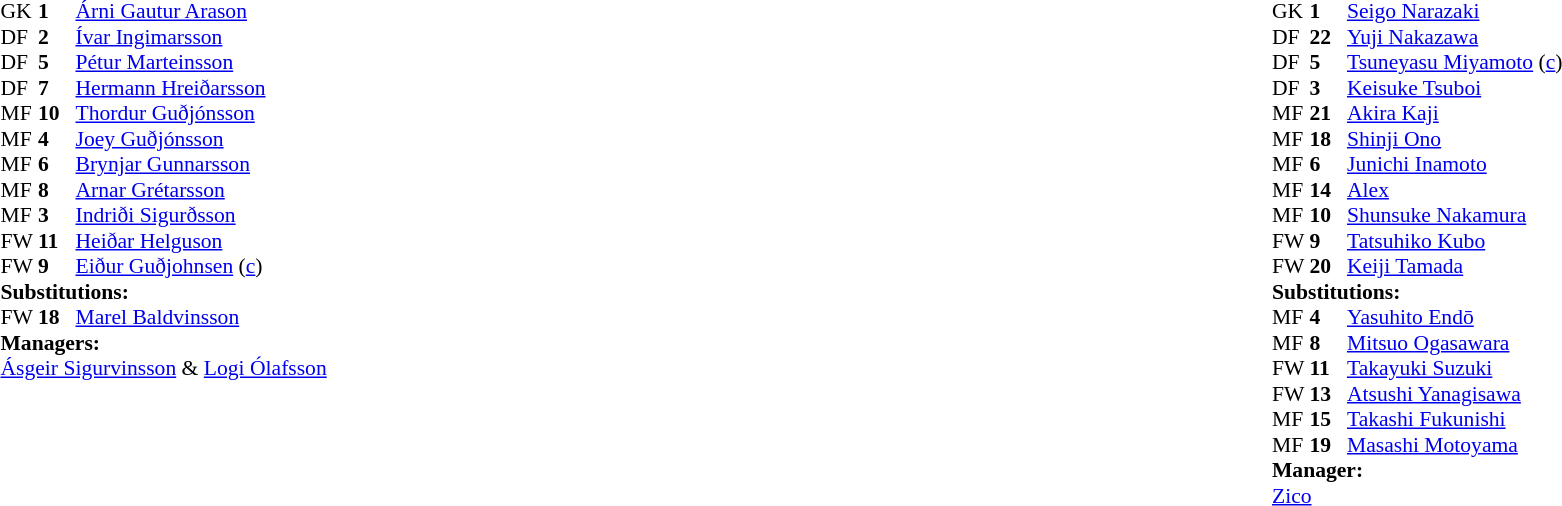<table width="100%">
<tr>
<td valign="top" width="50%"><br><table style="font-size: 90%" cellspacing="0" cellpadding="0">
<tr>
<th width=25></th>
<th width=25></th>
</tr>
<tr>
<td>GK</td>
<td><strong>1</strong></td>
<td><a href='#'>Árni Gautur Arason</a></td>
</tr>
<tr>
<td>DF</td>
<td><strong>2</strong></td>
<td><a href='#'>Ívar Ingimarsson</a></td>
</tr>
<tr>
<td>DF</td>
<td><strong>5</strong></td>
<td><a href='#'>Pétur Marteinsson</a></td>
</tr>
<tr>
<td>DF</td>
<td><strong>7</strong></td>
<td><a href='#'>Hermann Hreiðarsson</a></td>
</tr>
<tr>
<td>MF</td>
<td><strong>10</strong></td>
<td><a href='#'>Thordur Guðjónsson</a></td>
</tr>
<tr>
<td>MF</td>
<td><strong>4</strong></td>
<td><a href='#'>Joey Guðjónsson</a></td>
</tr>
<tr>
<td>MF</td>
<td><strong>6</strong></td>
<td><a href='#'>Brynjar Gunnarsson</a></td>
<td></td>
</tr>
<tr>
<td>MF</td>
<td><strong>8</strong></td>
<td><a href='#'>Arnar Grétarsson</a></td>
</tr>
<tr>
<td>MF</td>
<td><strong>3</strong></td>
<td><a href='#'>Indriði Sigurðsson</a></td>
<td></td>
<td></td>
</tr>
<tr>
<td>FW</td>
<td><strong>11</strong></td>
<td><a href='#'>Heiðar Helguson</a></td>
</tr>
<tr>
<td>FW</td>
<td><strong>9</strong></td>
<td><a href='#'>Eiður Guðjohnsen</a> (<a href='#'>c</a>)</td>
</tr>
<tr>
<td colspan=3><strong>Substitutions:</strong></td>
</tr>
<tr>
<td>FW</td>
<td><strong>18</strong></td>
<td><a href='#'>Marel Baldvinsson</a></td>
<td></td>
<td></td>
</tr>
<tr>
<td colspan=3><strong>Managers:</strong></td>
</tr>
<tr>
<td colspan=4><a href='#'>Ásgeir Sigurvinsson</a> & <a href='#'>Logi Ólafsson</a></td>
</tr>
</table>
</td>
<td valign="top" width="50%"><br><table style="font-size: 90%" cellspacing="0" cellpadding="0" align="center">
<tr>
<th width=25></th>
<th width=25></th>
</tr>
<tr>
<td>GK</td>
<td><strong>1</strong></td>
<td><a href='#'>Seigo Narazaki</a></td>
</tr>
<tr>
<td>DF</td>
<td><strong>22</strong></td>
<td><a href='#'>Yuji Nakazawa</a></td>
</tr>
<tr>
<td>DF</td>
<td><strong>5</strong></td>
<td><a href='#'>Tsuneyasu Miyamoto</a> (<a href='#'>c</a>)</td>
</tr>
<tr>
<td>DF</td>
<td><strong>3</strong></td>
<td><a href='#'>Keisuke Tsuboi</a></td>
<td></td>
<td></td>
</tr>
<tr>
<td>MF</td>
<td><strong>21</strong></td>
<td><a href='#'>Akira Kaji</a></td>
</tr>
<tr>
<td>MF</td>
<td><strong>18</strong></td>
<td><a href='#'>Shinji Ono</a></td>
<td></td>
<td></td>
</tr>
<tr>
<td>MF</td>
<td><strong>6</strong></td>
<td><a href='#'>Junichi Inamoto</a></td>
<td></td>
<td></td>
</tr>
<tr>
<td>MF</td>
<td><strong>14</strong></td>
<td><a href='#'>Alex</a></td>
</tr>
<tr>
<td>MF</td>
<td><strong>10</strong></td>
<td><a href='#'>Shunsuke Nakamura</a></td>
<td></td>
<td></td>
</tr>
<tr>
<td>FW</td>
<td><strong>9</strong></td>
<td><a href='#'>Tatsuhiko Kubo</a></td>
<td></td>
<td></td>
</tr>
<tr>
<td>FW</td>
<td><strong>20</strong></td>
<td><a href='#'>Keiji Tamada</a></td>
<td></td>
<td></td>
</tr>
<tr>
<td colspan=3><strong>Substitutions:</strong></td>
</tr>
<tr>
<td>MF</td>
<td><strong>4</strong></td>
<td><a href='#'>Yasuhito Endō</a></td>
<td></td>
<td></td>
</tr>
<tr>
<td>MF</td>
<td><strong>8</strong></td>
<td><a href='#'>Mitsuo Ogasawara</a></td>
<td></td>
<td></td>
</tr>
<tr>
<td>FW</td>
<td><strong>11</strong></td>
<td><a href='#'>Takayuki Suzuki</a></td>
<td></td>
<td></td>
</tr>
<tr>
<td>FW</td>
<td><strong>13</strong></td>
<td><a href='#'>Atsushi Yanagisawa</a></td>
<td></td>
<td></td>
</tr>
<tr>
<td>MF</td>
<td><strong>15</strong></td>
<td><a href='#'>Takashi Fukunishi</a></td>
<td></td>
<td></td>
</tr>
<tr>
<td>MF</td>
<td><strong>19</strong></td>
<td><a href='#'>Masashi Motoyama</a></td>
<td></td>
<td></td>
</tr>
<tr>
<td colspan=3><strong>Manager:</strong></td>
</tr>
<tr>
<td colspan=4> <a href='#'>Zico</a></td>
</tr>
</table>
</td>
</tr>
</table>
